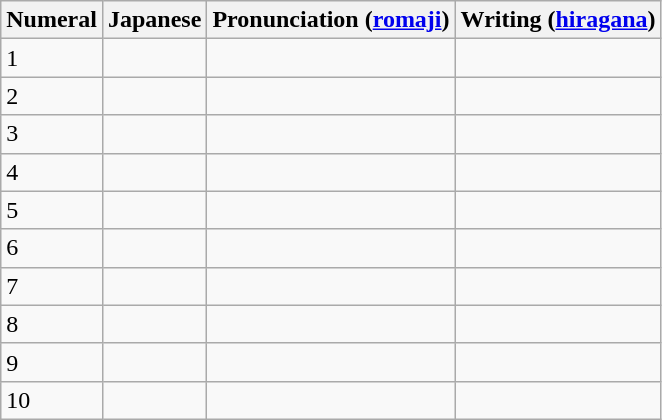<table class="wikitable">
<tr>
<th>Numeral</th>
<th>Japanese</th>
<th>Pronunciation (<a href='#'>romaji</a>)</th>
<th>Writing (<a href='#'>hiragana</a>)</th>
</tr>
<tr>
<td>1</td>
<td></td>
<td></td>
<td></td>
</tr>
<tr>
<td>2</td>
<td></td>
<td></td>
<td></td>
</tr>
<tr>
<td>3</td>
<td></td>
<td></td>
<td></td>
</tr>
<tr>
<td>4</td>
<td></td>
<td></td>
<td></td>
</tr>
<tr>
<td>5</td>
<td></td>
<td></td>
<td></td>
</tr>
<tr>
<td>6</td>
<td></td>
<td></td>
<td></td>
</tr>
<tr>
<td>7</td>
<td></td>
<td></td>
<td></td>
</tr>
<tr>
<td>8</td>
<td></td>
<td></td>
<td></td>
</tr>
<tr>
<td>9</td>
<td></td>
<td></td>
<td></td>
</tr>
<tr>
<td>10</td>
<td></td>
<td></td>
<td></td>
</tr>
</table>
